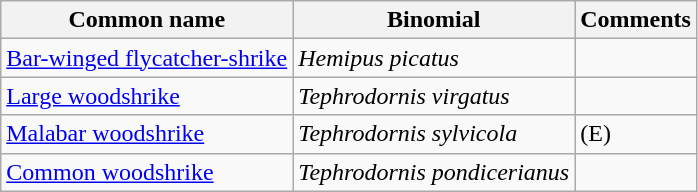<table class="wikitable">
<tr>
<th>Common name</th>
<th>Binomial</th>
<th>Comments</th>
</tr>
<tr>
<td><a href='#'>Bar-winged flycatcher-shrike</a></td>
<td><em>Hemipus picatus</em></td>
<td></td>
</tr>
<tr>
<td><a href='#'>Large woodshrike</a></td>
<td><em>Tephrodornis virgatus</em></td>
<td></td>
</tr>
<tr>
<td><a href='#'>Malabar woodshrike</a></td>
<td><em>Tephrodornis sylvicola</em></td>
<td>(E)</td>
</tr>
<tr>
<td><a href='#'>Common woodshrike</a></td>
<td><em>Tephrodornis pondicerianus</em></td>
<td></td>
</tr>
</table>
